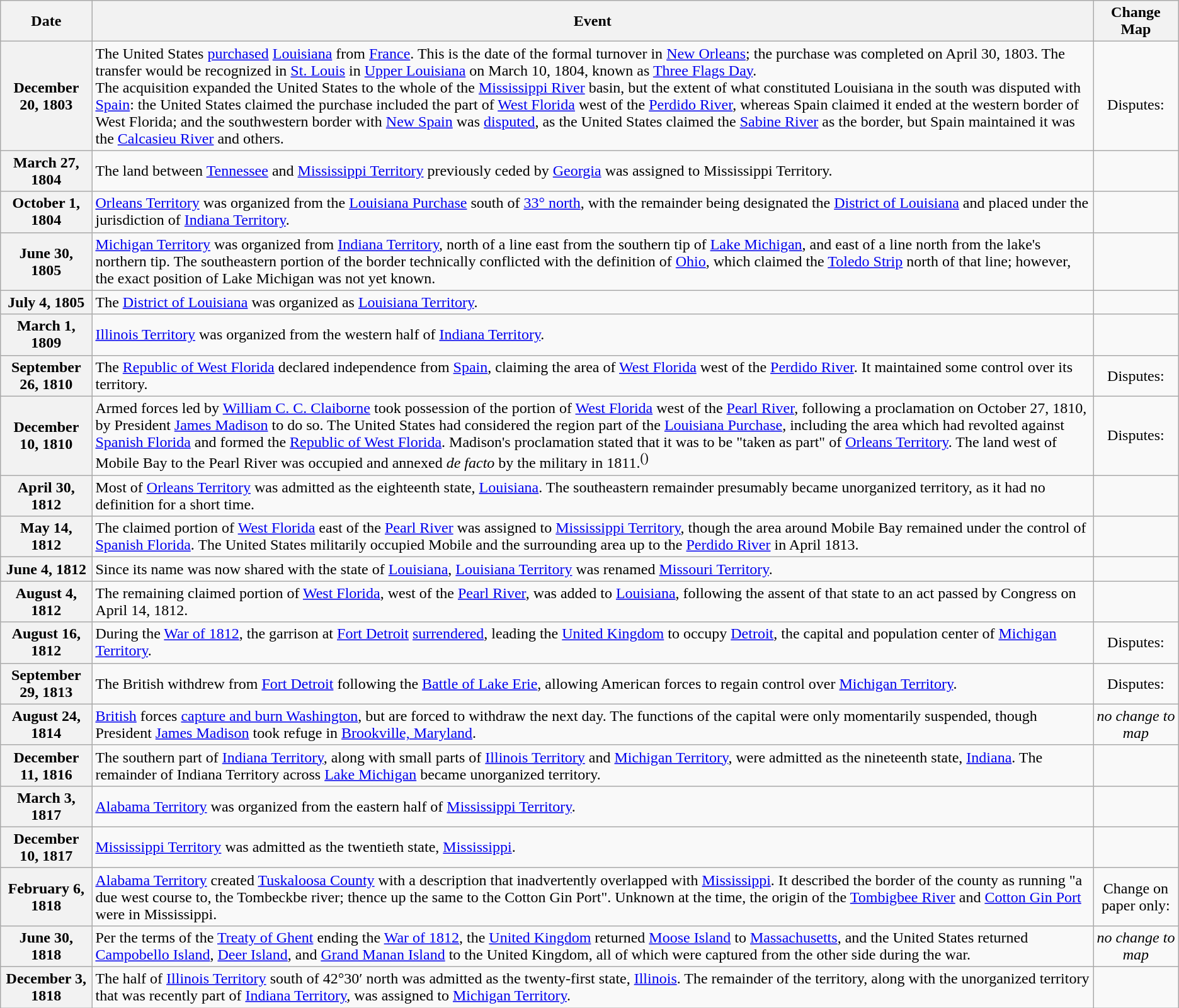<table class="wikitable plainrowheaders">
<tr>
<th scope="col">Date</th>
<th scope="col">Event</th>
<th scope="col">Change Map</th>
</tr>
<tr>
<th scope=row>December 20, 1803</th>
<td>The United States <a href='#'>purchased</a> <a href='#'>Louisiana</a> from <a href='#'>France</a>. This is the date of the formal turnover in <a href='#'>New Orleans</a>; the purchase was completed on April 30, 1803. The transfer would be recognized in <a href='#'>St. Louis</a> in <a href='#'>Upper Louisiana</a> on March 10, 1804, known as <a href='#'>Three Flags Day</a>.<br>The acquisition expanded the United States to the whole of the <a href='#'>Mississippi River</a> basin, but the extent of what constituted Louisiana in the south was disputed with <a href='#'>Spain</a>: the United States claimed the purchase included the part of <a href='#'>West Florida</a> west of the <a href='#'>Perdido River</a>, whereas Spain claimed it ended at the western border of West Florida; and the southwestern border with <a href='#'>New Spain</a> was <a href='#'>disputed</a>, as the United States claimed the <a href='#'>Sabine River</a> as the border, but Spain maintained it was the <a href='#'>Calcasieu River</a> and others.</td>
<td align="center"><br><br>Disputes:<br><br></td>
</tr>
<tr>
<th scope=row>March 27, 1804</th>
<td>The land between <a href='#'>Tennessee</a> and <a href='#'>Mississippi Territory</a> previously ceded by <a href='#'>Georgia</a> was assigned to Mississippi Territory.</td>
<td></td>
</tr>
<tr>
<th scope=row>October 1, 1804</th>
<td><a href='#'>Orleans Territory</a> was organized from the <a href='#'>Louisiana Purchase</a> south of <a href='#'>33° north</a>, with the remainder being designated the <a href='#'>District of Louisiana</a> and placed under the jurisdiction of <a href='#'>Indiana Territory</a>.</td>
<td></td>
</tr>
<tr>
<th scope=row>June 30, 1805</th>
<td><a href='#'>Michigan Territory</a> was organized from <a href='#'>Indiana Territory</a>, north of a line east from the southern tip of <a href='#'>Lake Michigan</a>, and east of a line north from the lake's northern tip. The southeastern portion of the border technically conflicted with the definition of <a href='#'>Ohio</a>, which claimed the <a href='#'>Toledo Strip</a> north of that line; however, the exact position of Lake Michigan was not yet known.</td>
<td></td>
</tr>
<tr>
<th scope=row>July 4, 1805</th>
<td>The <a href='#'>District of Louisiana</a> was organized as <a href='#'>Louisiana Territory</a>.</td>
<td></td>
</tr>
<tr>
<th scope=row>March 1, 1809</th>
<td><a href='#'>Illinois Territory</a> was organized from the western half of <a href='#'>Indiana Territory</a>.</td>
<td></td>
</tr>
<tr>
<th scope=row>September 26, 1810</th>
<td>The <a href='#'>Republic of West Florida</a> declared independence from <a href='#'>Spain</a>, claiming the area of <a href='#'>West Florida</a> west of the <a href='#'>Perdido River</a>. It maintained some control over its territory.</td>
<td align="center">Disputes:<br></td>
</tr>
<tr>
<th scope=row>December 10, 1810</th>
<td>Armed forces led by <a href='#'>William C. C. Claiborne</a> took possession of the portion of <a href='#'>West Florida</a> west of the <a href='#'>Pearl River</a>, following a proclamation on October 27, 1810, by President <a href='#'>James Madison</a> to do so. The United States had considered the region part of the <a href='#'>Louisiana Purchase</a>, including the area which had revolted against <a href='#'>Spanish Florida</a> and formed the <a href='#'>Republic of West Florida</a>. Madison's proclamation stated that it was to be "taken as part" of <a href='#'>Orleans Territory</a>. The land west of Mobile Bay to the Pearl River was occupied and annexed <em>de facto</em> by the military in 1811.<sup>()</sup></td>
<td align="center">Disputes:<br></td>
</tr>
<tr>
<th scope=row>April 30, 1812</th>
<td>Most of <a href='#'>Orleans Territory</a> was admitted as the eighteenth state, <a href='#'>Louisiana</a>. The southeastern remainder presumably became unorganized territory, as it had no definition for a short time.</td>
<td></td>
</tr>
<tr>
<th scope=row>May 14, 1812</th>
<td>The claimed portion of <a href='#'>West Florida</a> east of the <a href='#'>Pearl River</a> was assigned to <a href='#'>Mississippi Territory</a>, though the area around Mobile Bay remained under the control of <a href='#'>Spanish Florida</a>. The United States militarily occupied Mobile and the surrounding area up to the <a href='#'>Perdido River</a> in April 1813.</td>
<td></td>
</tr>
<tr>
<th scope=row>June 4, 1812</th>
<td>Since its name was now shared with the state of <a href='#'>Louisiana</a>, <a href='#'>Louisiana Territory</a> was renamed <a href='#'>Missouri Territory</a>.</td>
<td></td>
</tr>
<tr>
<th scope=row>August 4, 1812</th>
<td>The remaining claimed portion of <a href='#'>West Florida</a>, west of the <a href='#'>Pearl River</a>, was added to <a href='#'>Louisiana</a>, following the assent of that state to an act passed by Congress on April 14, 1812.</td>
<td></td>
</tr>
<tr>
<th scope=row>August 16, 1812</th>
<td>During the <a href='#'>War of 1812</a>, the garrison at <a href='#'>Fort Detroit</a> <a href='#'>surrendered</a>, leading the <a href='#'>United Kingdom</a> to occupy <a href='#'>Detroit</a>, the capital and population center of <a href='#'>Michigan Territory</a>.</td>
<td align="center">Disputes:<br></td>
</tr>
<tr>
<th scope=row>September 29, 1813</th>
<td>The British withdrew from <a href='#'>Fort Detroit</a> following the <a href='#'>Battle of Lake Erie</a>, allowing American forces to regain control over <a href='#'>Michigan Territory</a>.</td>
<td align="center">Disputes:<br></td>
</tr>
<tr>
<th scope=row>August 24, 1814</th>
<td><a href='#'>British</a> forces <a href='#'>capture and burn Washington</a>, but are forced to withdraw the next day. The functions of the capital were only momentarily suspended, though President <a href='#'>James Madison</a> took refuge in <a href='#'>Brookville, Maryland</a>.</td>
<td align="center"><em>no change to map</em></td>
</tr>
<tr>
<th scope=row>December 11, 1816</th>
<td>The southern part of <a href='#'>Indiana Territory</a>, along with small parts of <a href='#'>Illinois Territory</a> and <a href='#'>Michigan Territory</a>, were admitted as the nineteenth state, <a href='#'>Indiana</a>. The remainder of Indiana Territory across <a href='#'>Lake Michigan</a> became unorganized territory.</td>
<td></td>
</tr>
<tr>
<th scope=row>March 3, 1817</th>
<td><a href='#'>Alabama Territory</a> was organized from the eastern half of <a href='#'>Mississippi Territory</a>.</td>
<td></td>
</tr>
<tr>
<th scope=row>December 10, 1817</th>
<td><a href='#'>Mississippi Territory</a> was admitted as the twentieth state, <a href='#'>Mississippi</a>.</td>
<td></td>
</tr>
<tr>
<th scope=row>February 6, 1818</th>
<td><a href='#'>Alabama Territory</a> created <a href='#'>Tuskaloosa County</a> with a description that inadvertently overlapped with <a href='#'>Mississippi</a>. It described the border of the county as running "a due west course to, the Tombeckbe river; thence up the same to the Cotton Gin Port". Unknown at the time, the origin of the <a href='#'>Tombigbee River</a> and <a href='#'>Cotton Gin Port</a> were in Mississippi.</td>
<td align="center">Change on paper only:<br></td>
</tr>
<tr>
<th scope=row>June 30, 1818</th>
<td>Per the terms of the <a href='#'>Treaty of Ghent</a> ending the <a href='#'>War of 1812</a>, the <a href='#'>United Kingdom</a> returned <a href='#'>Moose Island</a> to <a href='#'>Massachusetts</a>, and the United States returned <a href='#'>Campobello Island</a>, <a href='#'>Deer Island</a>, and <a href='#'>Grand Manan Island</a> to the United Kingdom, all of which were captured from the other side during the war.</td>
<td align="center"><em>no change to map</em></td>
</tr>
<tr>
<th scope=row>December 3, 1818</th>
<td>The half of <a href='#'>Illinois Territory</a> south of 42°30′ north was admitted as the twenty-first state, <a href='#'>Illinois</a>. The remainder of the territory, along with the unorganized territory that was recently part of <a href='#'>Indiana Territory</a>, was assigned to <a href='#'>Michigan Territory</a>.</td>
<td></td>
</tr>
</table>
